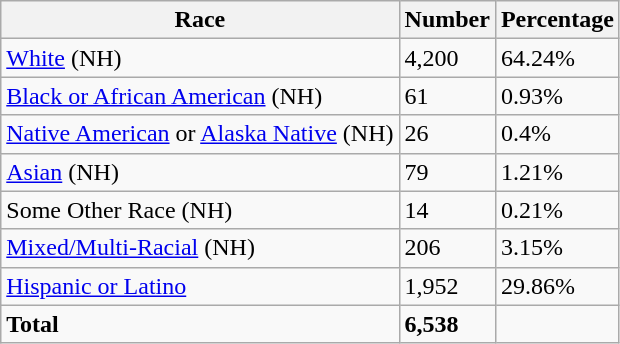<table class="wikitable">
<tr>
<th>Race</th>
<th>Number</th>
<th>Percentage</th>
</tr>
<tr>
<td><a href='#'>White</a> (NH)</td>
<td>4,200</td>
<td>64.24%</td>
</tr>
<tr>
<td><a href='#'>Black or African American</a> (NH)</td>
<td>61</td>
<td>0.93%</td>
</tr>
<tr>
<td><a href='#'>Native American</a> or <a href='#'>Alaska Native</a> (NH)</td>
<td>26</td>
<td>0.4%</td>
</tr>
<tr>
<td><a href='#'>Asian</a> (NH)</td>
<td>79</td>
<td>1.21%</td>
</tr>
<tr>
<td>Some Other Race (NH)</td>
<td>14</td>
<td>0.21%</td>
</tr>
<tr>
<td><a href='#'>Mixed/Multi-Racial</a> (NH)</td>
<td>206</td>
<td>3.15%</td>
</tr>
<tr>
<td><a href='#'>Hispanic or Latino</a></td>
<td>1,952</td>
<td>29.86%</td>
</tr>
<tr>
<td><strong>Total</strong></td>
<td><strong>6,538</strong></td>
<td></td>
</tr>
</table>
